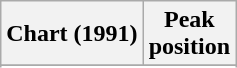<table class="wikitable sortable">
<tr>
<th align="left">Chart (1991)</th>
<th align="center">Peak<br>position</th>
</tr>
<tr>
</tr>
<tr>
</tr>
</table>
